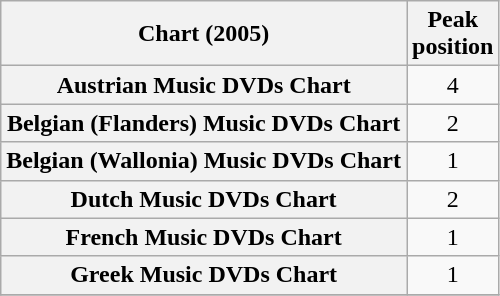<table class="wikitable plainrowheaders sortable" style="text-align:center;" border="1">
<tr>
<th scope="col">Chart (2005)</th>
<th scope="col">Peak<br>position</th>
</tr>
<tr>
<th scope="row">Austrian Music DVDs Chart</th>
<td>4</td>
</tr>
<tr>
<th scope="row">Belgian (Flanders) Music DVDs Chart</th>
<td>2</td>
</tr>
<tr>
<th scope="row">Belgian (Wallonia) Music DVDs Chart</th>
<td>1</td>
</tr>
<tr>
<th scope="row">Dutch Music DVDs Chart</th>
<td>2</td>
</tr>
<tr>
<th scope="row">French Music DVDs Chart</th>
<td>1</td>
</tr>
<tr>
<th scope="row">Greek Music DVDs Chart</th>
<td>1</td>
</tr>
<tr>
</tr>
</table>
